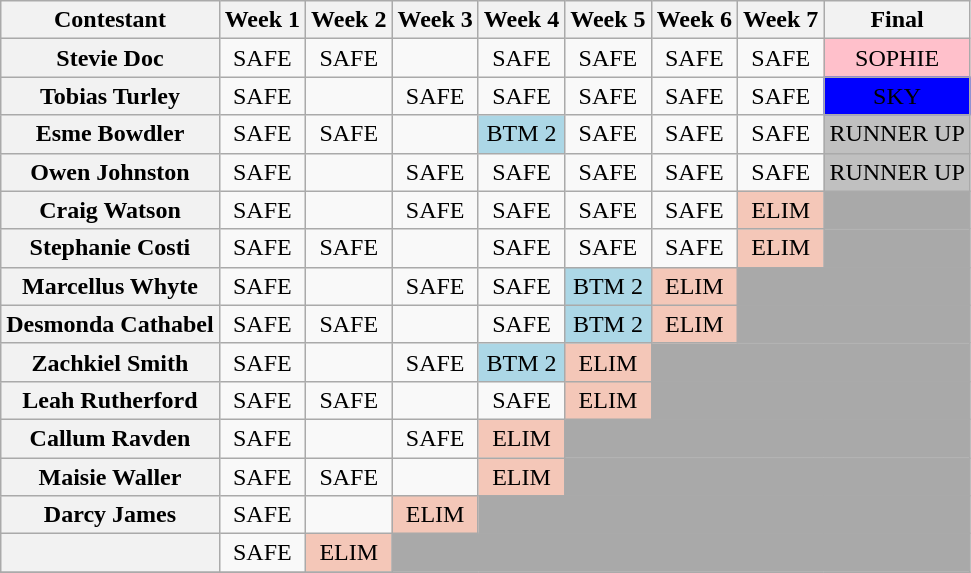<table class="wikitable" style="text-align:center">
<tr>
<th align="center"><strong>Contestant</strong></th>
<th align="center"><strong>Week 1</strong></th>
<th align="center"><strong>Week 2</strong></th>
<th align="center"><strong>Week 3</strong></th>
<th align="center"><strong>Week 4</strong></th>
<th align="center"><strong>Week 5</strong></th>
<th align="center"><strong>Week 6</strong></th>
<th align="center"><strong>Week 7</strong></th>
<th align="center"><strong>Final</strong></th>
</tr>
<tr>
<th>Stevie Doc</th>
<td>SAFE</td>
<td>SAFE</td>
<td></td>
<td>SAFE</td>
<td>SAFE</td>
<td>SAFE</td>
<td>SAFE</td>
<td style="background:pink">SOPHIE</td>
</tr>
<tr>
<th>Tobias Turley</th>
<td>SAFE</td>
<td></td>
<td>SAFE</td>
<td>SAFE</td>
<td>SAFE</td>
<td>SAFE</td>
<td>SAFE</td>
<td style="background:blue">SKY</td>
</tr>
<tr>
<th>Esme Bowdler</th>
<td>SAFE</td>
<td>SAFE</td>
<td></td>
<td style="background:#ACD7E6">BTM 2</td>
<td>SAFE</td>
<td>SAFE</td>
<td>SAFE</td>
<td style="background:silver">RUNNER UP</td>
</tr>
<tr>
<th>Owen Johnston</th>
<td>SAFE</td>
<td></td>
<td>SAFE</td>
<td>SAFE</td>
<td>SAFE</td>
<td>SAFE</td>
<td>SAFE</td>
<td style="background:silver">RUNNER UP</td>
</tr>
<tr>
<th>Craig Watson</th>
<td>SAFE</td>
<td></td>
<td>SAFE</td>
<td>SAFE</td>
<td>SAFE</td>
<td>SAFE</td>
<td style="background:#f4c7b8">ELIM</td>
<td colspan="1" style="background:darkgray"></td>
</tr>
<tr>
<th>Stephanie Costi</th>
<td>SAFE</td>
<td>SAFE</td>
<td></td>
<td>SAFE</td>
<td>SAFE</td>
<td>SAFE</td>
<td style="background:#f4c7b8">ELIM</td>
<td colspan="1" style="background:darkgray"></td>
</tr>
<tr>
<th>Marcellus Whyte</th>
<td>SAFE</td>
<td></td>
<td>SAFE</td>
<td>SAFE</td>
<td style="background:#ACD7E6">BTM 2</td>
<td style="background:#f4c7b8">ELIM</td>
<td colspan="2" style="background:darkgray"></td>
</tr>
<tr>
<th>Desmonda Cathabel</th>
<td>SAFE</td>
<td>SAFE</td>
<td></td>
<td>SAFE</td>
<td style="background:#ACD7E6">BTM 2</td>
<td style="background:#f4c7b8">ELIM</td>
<td colspan="2" style="background:darkgray"></td>
</tr>
<tr>
<th>Zachkiel Smith</th>
<td>SAFE</td>
<td></td>
<td>SAFE</td>
<td style="background:#ACD7E6">BTM 2</td>
<td style="background:#f4c7b8">ELIM</td>
<td colspan="3" style="background:darkgray"></td>
</tr>
<tr>
<th>Leah Rutherford</th>
<td>SAFE</td>
<td>SAFE</td>
<td></td>
<td>SAFE</td>
<td style="background:#f4c7b8">ELIM</td>
<td colspan="3" style="background:darkgray"></td>
</tr>
<tr>
<th>Callum Ravden</th>
<td>SAFE</td>
<td></td>
<td>SAFE</td>
<td style="background:#f4c7b8">ELIM</td>
<td colspan="4" style="background:darkgray"></td>
</tr>
<tr>
<th>Maisie Waller</th>
<td>SAFE</td>
<td>SAFE</td>
<td></td>
<td style="background:#f4c7b8">ELIM</td>
<td colspan="4" style="background:darkgray"></td>
</tr>
<tr>
<th>Darcy James</th>
<td>SAFE</td>
<td></td>
<td style="background:#f4c7b8">ELIM</td>
<td colspan="5" style="background:darkgray"></td>
</tr>
<tr>
<th></th>
<td>SAFE</td>
<td style="background:#f4c7b8">ELIM</td>
<td colspan="6" style="background:darkgray"></td>
</tr>
<tr>
</tr>
</table>
